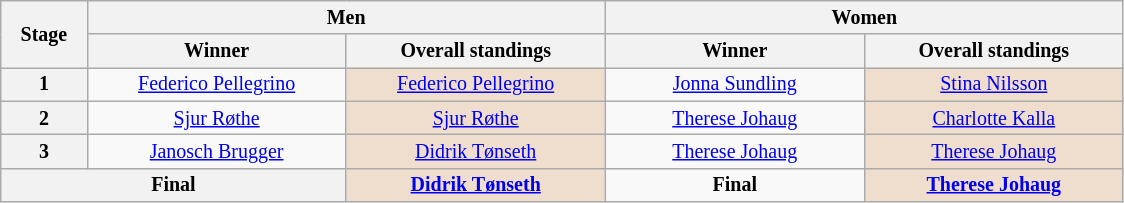<table class="wikitable" style="text-align: center; font-size:smaller;">
<tr>
<th scope="col" style="width:5%;" rowspan="2">Stage</th>
<th scope="col" style="width:45%;" colspan="2">Men</th>
<th scope="col" style="width:45%;" colspan="2">Women</th>
</tr>
<tr>
<th scope="col" style="width:15%;">Winner</th>
<th scope="col" style="width:15%;">Overall standings</th>
<th scope="col" style="width:15%;">Winner</th>
<th scope="col" style="width:15%;">Overall standings</th>
</tr>
<tr>
<th scope="row">1</th>
<td><a href='#'>Federico Pellegrino</a></td>
<td style="background:#EFDECD"><a href='#'>Federico Pellegrino</a></td>
<td><a href='#'>Jonna Sundling</a></td>
<td style="background:#EFDECD"><a href='#'>Stina Nilsson</a></td>
</tr>
<tr>
<th scope="row">2</th>
<td><a href='#'>Sjur Røthe</a></td>
<td style="background:#EFDECD"><a href='#'>Sjur Røthe</a></td>
<td><a href='#'>Therese Johaug</a></td>
<td style="background:#EFDECD"><a href='#'>Charlotte Kalla</a></td>
</tr>
<tr>
<th scope="row">3</th>
<td><a href='#'>Janosch Brugger</a></td>
<td style="background:#EFDECD"><a href='#'>Didrik Tønseth</a></td>
<td><a href='#'>Therese Johaug</a></td>
<td style="background:#EFDECD"><a href='#'>Therese Johaug</a></td>
</tr>
<tr>
<th colspan="2">Final</th>
<td style="background:#EFDECD"><strong><a href='#'>Didrik Tønseth</a></strong></td>
<td><strong>Final</strong></td>
<td style="background:#EFDECD"><strong><a href='#'>Therese Johaug</a></strong></td>
</tr>
</table>
